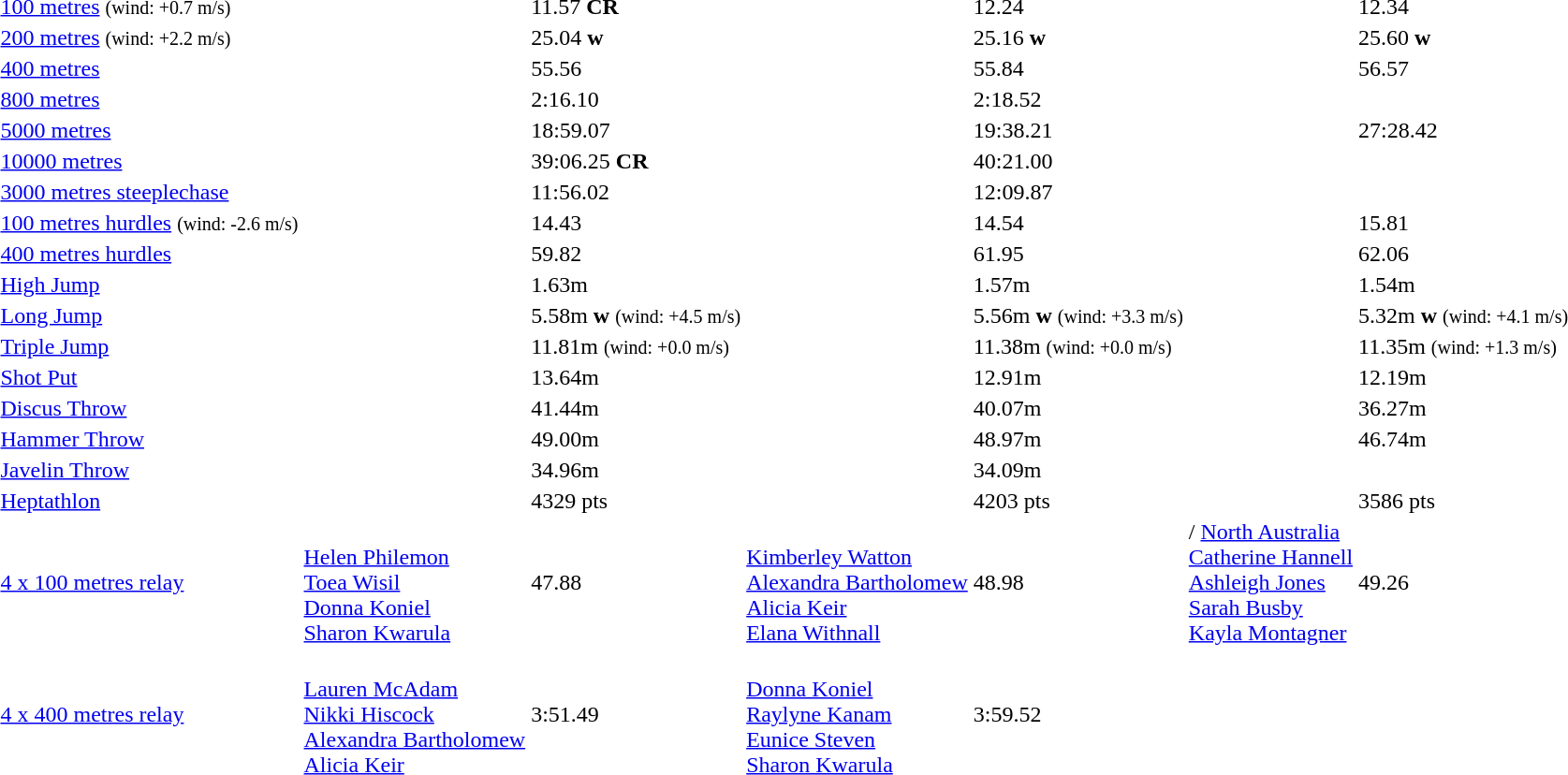<table>
<tr>
<td><a href='#'>100 metres</a> <small>(wind: +0.7 m/s)</small></td>
<td></td>
<td>11.57 <strong>CR</strong></td>
<td></td>
<td>12.24</td>
<td></td>
<td>12.34</td>
</tr>
<tr>
<td><a href='#'>200 metres</a> <small>(wind: +2.2 m/s)</small></td>
<td></td>
<td>25.04 <strong>w</strong></td>
<td></td>
<td>25.16 <strong>w</strong></td>
<td></td>
<td>25.60 <strong>w</strong></td>
</tr>
<tr>
<td><a href='#'>400 metres</a></td>
<td></td>
<td>55.56</td>
<td></td>
<td>55.84</td>
<td></td>
<td>56.57</td>
</tr>
<tr>
<td><a href='#'>800 metres</a></td>
<td></td>
<td>2:16.10</td>
<td></td>
<td>2:18.52</td>
<td></td>
<td></td>
</tr>
<tr>
<td><a href='#'>5000 metres</a></td>
<td></td>
<td>18:59.07</td>
<td></td>
<td>19:38.21</td>
<td></td>
<td>27:28.42</td>
</tr>
<tr>
<td><a href='#'>10000 metres</a></td>
<td></td>
<td>39:06.25 <strong>CR</strong></td>
<td></td>
<td>40:21.00</td>
<td></td>
<td></td>
</tr>
<tr>
<td><a href='#'>3000 metres steeplechase</a></td>
<td></td>
<td>11:56.02</td>
<td></td>
<td>12:09.87</td>
<td></td>
<td></td>
</tr>
<tr>
<td><a href='#'>100 metres hurdles</a> <small>(wind: -2.6 m/s)</small></td>
<td></td>
<td>14.43</td>
<td></td>
<td>14.54</td>
<td></td>
<td>15.81</td>
</tr>
<tr>
<td><a href='#'>400 metres hurdles</a></td>
<td></td>
<td>59.82</td>
<td></td>
<td>61.95</td>
<td></td>
<td>62.06</td>
</tr>
<tr>
<td><a href='#'>High Jump</a></td>
<td></td>
<td>1.63m</td>
<td></td>
<td>1.57m</td>
<td></td>
<td>1.54m</td>
</tr>
<tr>
<td><a href='#'>Long Jump</a></td>
<td></td>
<td>5.58m <strong>w</strong> <small>(wind: +4.5 m/s)</small></td>
<td></td>
<td>5.56m <strong>w</strong> <small>(wind: +3.3 m/s)</small></td>
<td></td>
<td>5.32m <strong>w</strong> <small>(wind: +4.1 m/s)</small></td>
</tr>
<tr>
<td><a href='#'>Triple Jump</a></td>
<td></td>
<td>11.81m <small>(wind: +0.0 m/s)</small></td>
<td></td>
<td>11.38m <small>(wind: +0.0 m/s)</small></td>
<td></td>
<td>11.35m <small>(wind: +1.3 m/s)</small></td>
</tr>
<tr>
<td><a href='#'>Shot Put</a></td>
<td></td>
<td>13.64m</td>
<td></td>
<td>12.91m</td>
<td></td>
<td>12.19m</td>
</tr>
<tr>
<td><a href='#'>Discus Throw</a></td>
<td></td>
<td>41.44m</td>
<td></td>
<td>40.07m</td>
<td></td>
<td>36.27m</td>
</tr>
<tr>
<td><a href='#'>Hammer Throw</a></td>
<td></td>
<td>49.00m</td>
<td></td>
<td>48.97m</td>
<td></td>
<td>46.74m</td>
</tr>
<tr>
<td><a href='#'>Javelin Throw</a></td>
<td></td>
<td>34.96m</td>
<td></td>
<td>34.09m</td>
<td></td>
<td></td>
</tr>
<tr>
<td><a href='#'>Heptathlon</a></td>
<td></td>
<td>4329 pts</td>
<td></td>
<td>4203 pts</td>
<td></td>
<td>3586 pts</td>
</tr>
<tr>
<td><a href='#'>4 x 100 metres relay</a></td>
<td> <br><a href='#'>Helen Philemon</a><br><a href='#'>Toea Wisil</a><br><a href='#'>Donna Koniel</a><br><a href='#'>Sharon Kwarula</a></td>
<td>47.88</td>
<td> <br><a href='#'>Kimberley Watton</a><br><a href='#'>Alexandra Bartholomew</a><br><a href='#'>Alicia Keir</a><br><a href='#'>Elana Withnall</a></td>
<td>48.98</td>
<td>/ <a href='#'>North Australia</a> <br><a href='#'>Catherine Hannell</a><br><a href='#'>Ashleigh Jones</a><br><a href='#'>Sarah Busby</a><br><a href='#'>Kayla Montagner</a></td>
<td>49.26</td>
</tr>
<tr>
<td><a href='#'>4 x 400 metres relay</a></td>
<td> <br><a href='#'>Lauren McAdam</a><br><a href='#'>Nikki Hiscock</a><br><a href='#'>Alexandra Bartholomew</a><br><a href='#'>Alicia Keir</a></td>
<td>3:51.49</td>
<td> <br><a href='#'>Donna Koniel</a><br><a href='#'>Raylyne Kanam</a><br><a href='#'>Eunice Steven</a><br><a href='#'>Sharon Kwarula</a></td>
<td>3:59.52</td>
<td></td>
<td></td>
</tr>
</table>
